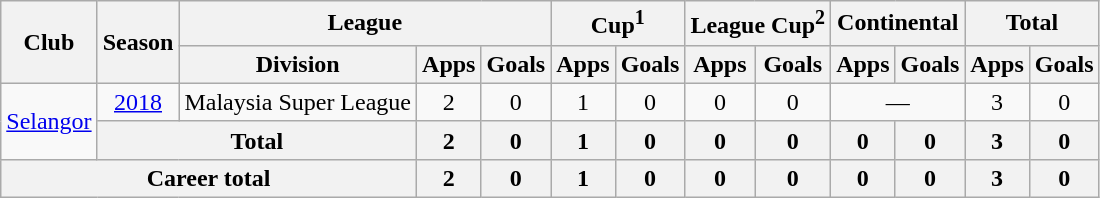<table class="wikitable" style="text-align:center;">
<tr>
<th rowspan="2">Club</th>
<th rowspan="2">Season</th>
<th colspan="3">League</th>
<th colspan="2">Cup<sup>1</sup></th>
<th colspan="2">League Cup<sup>2</sup></th>
<th colspan=2>Continental</th>
<th colspan=2>Total</th>
</tr>
<tr>
<th>Division</th>
<th>Apps</th>
<th>Goals</th>
<th>Apps</th>
<th>Goals</th>
<th>Apps</th>
<th>Goals</th>
<th>Apps</th>
<th>Goals</th>
<th>Apps</th>
<th>Goals</th>
</tr>
<tr>
<td rowspan="2"><a href='#'>Selangor</a></td>
<td><a href='#'>2018</a></td>
<td>Malaysia Super League</td>
<td>2</td>
<td>0</td>
<td>1</td>
<td>0</td>
<td>0</td>
<td>0</td>
<td colspan=2>—</td>
<td>3</td>
<td>0</td>
</tr>
<tr>
<th colspan=2>Total</th>
<th>2</th>
<th>0</th>
<th>1</th>
<th>0</th>
<th>0</th>
<th>0</th>
<th>0</th>
<th>0</th>
<th>3</th>
<th>0</th>
</tr>
<tr>
<th colspan="3">Career total</th>
<th>2</th>
<th>0</th>
<th>1</th>
<th>0</th>
<th>0</th>
<th>0</th>
<th>0</th>
<th>0</th>
<th>3</th>
<th>0</th>
</tr>
</table>
